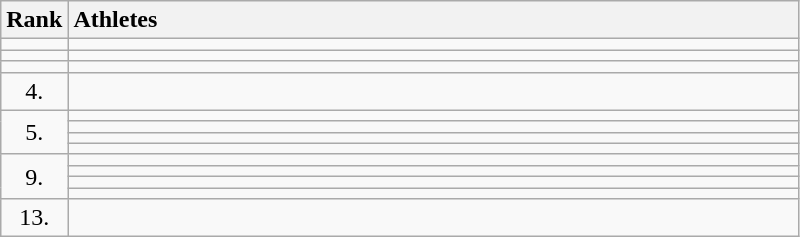<table class="wikitable">
<tr>
<th>Rank</th>
<th style="text-align: left; width: 30em;">Athletes</th>
</tr>
<tr>
<td align="center"></td>
<td></td>
</tr>
<tr>
<td align="center"></td>
<td></td>
</tr>
<tr>
<td align="center"></td>
<td></td>
</tr>
<tr>
<td align="center">4.</td>
<td></td>
</tr>
<tr>
<td rowspan=4 align="center">5.</td>
<td></td>
</tr>
<tr>
<td></td>
</tr>
<tr>
<td></td>
</tr>
<tr>
<td></td>
</tr>
<tr>
<td rowspan=4 align="center">9.</td>
<td></td>
</tr>
<tr>
<td></td>
</tr>
<tr>
<td></td>
</tr>
<tr>
<td></td>
</tr>
<tr>
<td align="center">13.</td>
<td></td>
</tr>
</table>
